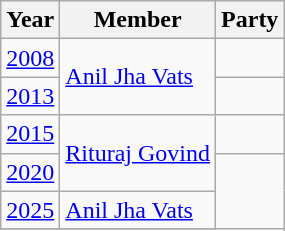<table class="wikitable">
<tr>
<th>Year</th>
<th>Member</th>
<th colspan=2>Party</th>
</tr>
<tr>
<td><a href='#'>2008</a></td>
<td rowspan="2"><a href='#'>Anil Jha Vats</a></td>
<td></td>
</tr>
<tr>
<td><a href='#'>2013</a></td>
</tr>
<tr>
<td><a href='#'>2015</a></td>
<td rowspan="2"><a href='#'>Rituraj Govind</a></td>
<td></td>
</tr>
<tr>
<td><a href='#'>2020</a></td>
</tr>
<tr>
<td><a href='#'>2025</a></td>
<td><a href='#'>Anil Jha Vats</a></td>
</tr>
<tr>
</tr>
</table>
